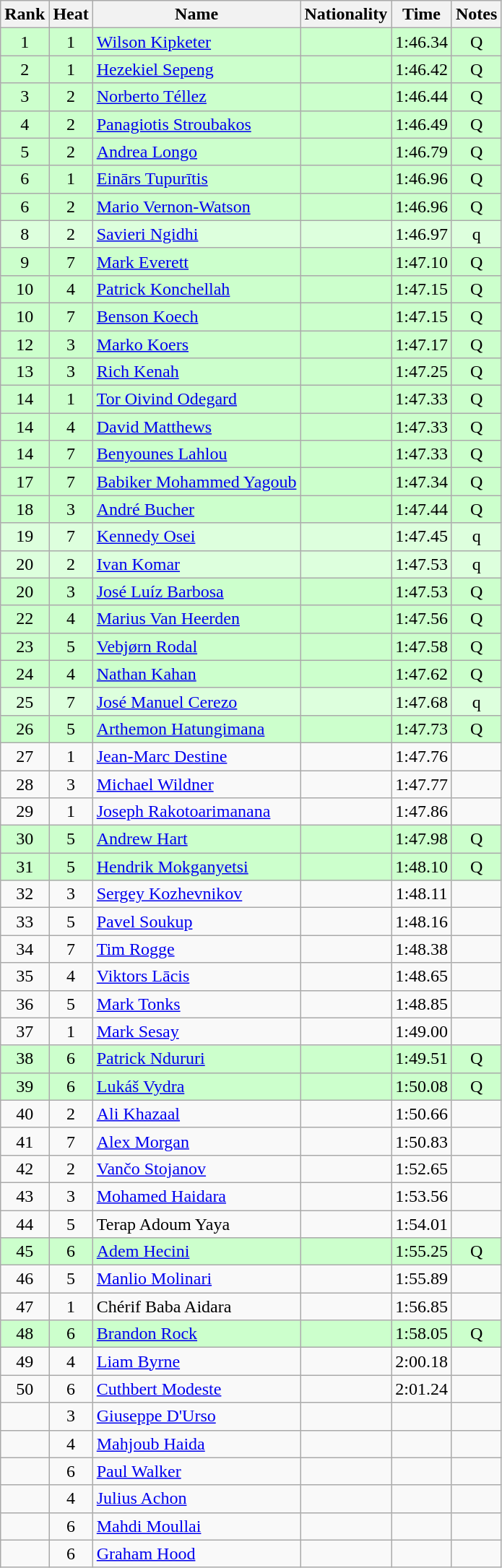<table class="wikitable sortable" style="text-align:center">
<tr>
<th>Rank</th>
<th>Heat</th>
<th>Name</th>
<th>Nationality</th>
<th>Time</th>
<th>Notes</th>
</tr>
<tr bgcolor=ccffcc>
<td>1</td>
<td>1</td>
<td align=left><a href='#'>Wilson Kipketer</a></td>
<td align=left></td>
<td>1:46.34</td>
<td>Q</td>
</tr>
<tr bgcolor=ccffcc>
<td>2</td>
<td>1</td>
<td align=left><a href='#'>Hezekiel Sepeng</a></td>
<td align=left></td>
<td>1:46.42</td>
<td>Q</td>
</tr>
<tr bgcolor=ccffcc>
<td>3</td>
<td>2</td>
<td align=left><a href='#'>Norberto Téllez</a></td>
<td align=left></td>
<td>1:46.44</td>
<td>Q</td>
</tr>
<tr bgcolor=ccffcc>
<td>4</td>
<td>2</td>
<td align=left><a href='#'>Panagiotis Stroubakos</a></td>
<td align=left></td>
<td>1:46.49</td>
<td>Q</td>
</tr>
<tr bgcolor=ccffcc>
<td>5</td>
<td>2</td>
<td align=left><a href='#'>Andrea Longo</a></td>
<td align=left></td>
<td>1:46.79</td>
<td>Q</td>
</tr>
<tr bgcolor=ccffcc>
<td>6</td>
<td>1</td>
<td align=left><a href='#'>Einārs Tupurītis</a></td>
<td align=left></td>
<td>1:46.96</td>
<td>Q</td>
</tr>
<tr bgcolor=ccffcc>
<td>6</td>
<td>2</td>
<td align=left><a href='#'>Mario Vernon-Watson</a></td>
<td align=left></td>
<td>1:46.96</td>
<td>Q</td>
</tr>
<tr bgcolor=ddffdd>
<td>8</td>
<td>2</td>
<td align=left><a href='#'>Savieri Ngidhi</a></td>
<td align=left></td>
<td>1:46.97</td>
<td>q</td>
</tr>
<tr bgcolor=ccffcc>
<td>9</td>
<td>7</td>
<td align=left><a href='#'>Mark Everett</a></td>
<td align=left></td>
<td>1:47.10</td>
<td>Q</td>
</tr>
<tr bgcolor=ccffcc>
<td>10</td>
<td>4</td>
<td align=left><a href='#'>Patrick Konchellah</a></td>
<td align=left></td>
<td>1:47.15</td>
<td>Q</td>
</tr>
<tr bgcolor=ccffcc>
<td>10</td>
<td>7</td>
<td align=left><a href='#'>Benson Koech</a></td>
<td align=left></td>
<td>1:47.15</td>
<td>Q</td>
</tr>
<tr bgcolor=ccffcc>
<td>12</td>
<td>3</td>
<td align=left><a href='#'>Marko Koers</a></td>
<td align=left></td>
<td>1:47.17</td>
<td>Q</td>
</tr>
<tr bgcolor=ccffcc>
<td>13</td>
<td>3</td>
<td align=left><a href='#'>Rich Kenah</a></td>
<td align=left></td>
<td>1:47.25</td>
<td>Q</td>
</tr>
<tr bgcolor=ccffcc>
<td>14</td>
<td>1</td>
<td align=left><a href='#'>Tor Oivind Odegard</a></td>
<td align=left></td>
<td>1:47.33</td>
<td>Q</td>
</tr>
<tr bgcolor=ccffcc>
<td>14</td>
<td>4</td>
<td align=left><a href='#'>David Matthews</a></td>
<td align=left></td>
<td>1:47.33</td>
<td>Q</td>
</tr>
<tr bgcolor=ccffcc>
<td>14</td>
<td>7</td>
<td align=left><a href='#'>Benyounes Lahlou</a></td>
<td align=left></td>
<td>1:47.33</td>
<td>Q</td>
</tr>
<tr bgcolor=ccffcc>
<td>17</td>
<td>7</td>
<td align=left><a href='#'>Babiker Mohammed Yagoub</a></td>
<td align=left></td>
<td>1:47.34</td>
<td>Q</td>
</tr>
<tr bgcolor=ccffcc>
<td>18</td>
<td>3</td>
<td align=left><a href='#'>André Bucher</a></td>
<td align=left></td>
<td>1:47.44</td>
<td>Q</td>
</tr>
<tr bgcolor=ddffdd>
<td>19</td>
<td>7</td>
<td align=left><a href='#'>Kennedy Osei</a></td>
<td align=left></td>
<td>1:47.45</td>
<td>q</td>
</tr>
<tr bgcolor=ddffdd>
<td>20</td>
<td>2</td>
<td align=left><a href='#'>Ivan Komar</a></td>
<td align=left></td>
<td>1:47.53</td>
<td>q</td>
</tr>
<tr bgcolor=ccffcc>
<td>20</td>
<td>3</td>
<td align=left><a href='#'>José Luíz Barbosa</a></td>
<td align=left></td>
<td>1:47.53</td>
<td>Q</td>
</tr>
<tr bgcolor=ccffcc>
<td>22</td>
<td>4</td>
<td align=left><a href='#'>Marius Van Heerden</a></td>
<td align=left></td>
<td>1:47.56</td>
<td>Q</td>
</tr>
<tr bgcolor=ccffcc>
<td>23</td>
<td>5</td>
<td align=left><a href='#'>Vebjørn Rodal</a></td>
<td align=left></td>
<td>1:47.58</td>
<td>Q</td>
</tr>
<tr bgcolor=ccffcc>
<td>24</td>
<td>4</td>
<td align=left><a href='#'>Nathan Kahan</a></td>
<td align=left></td>
<td>1:47.62</td>
<td>Q</td>
</tr>
<tr bgcolor=ddffdd>
<td>25</td>
<td>7</td>
<td align=left><a href='#'>José Manuel Cerezo</a></td>
<td align=left></td>
<td>1:47.68</td>
<td>q</td>
</tr>
<tr bgcolor=ccffcc>
<td>26</td>
<td>5</td>
<td align=left><a href='#'>Arthemon Hatungimana</a></td>
<td align=left></td>
<td>1:47.73</td>
<td>Q</td>
</tr>
<tr>
<td>27</td>
<td>1</td>
<td align=left><a href='#'>Jean-Marc Destine</a></td>
<td align=left></td>
<td>1:47.76</td>
<td></td>
</tr>
<tr>
<td>28</td>
<td>3</td>
<td align=left><a href='#'>Michael Wildner</a></td>
<td align=left></td>
<td>1:47.77</td>
<td></td>
</tr>
<tr>
<td>29</td>
<td>1</td>
<td align=left><a href='#'>Joseph Rakotoarimanana</a></td>
<td align=left></td>
<td>1:47.86</td>
<td></td>
</tr>
<tr bgcolor=ccffcc>
<td>30</td>
<td>5</td>
<td align=left><a href='#'>Andrew Hart</a></td>
<td align=left></td>
<td>1:47.98</td>
<td>Q</td>
</tr>
<tr bgcolor=ccffcc>
<td>31</td>
<td>5</td>
<td align=left><a href='#'>Hendrik Mokganyetsi</a></td>
<td align=left></td>
<td>1:48.10</td>
<td>Q</td>
</tr>
<tr>
<td>32</td>
<td>3</td>
<td align=left><a href='#'>Sergey Kozhevnikov</a></td>
<td align=left></td>
<td>1:48.11</td>
<td></td>
</tr>
<tr>
<td>33</td>
<td>5</td>
<td align=left><a href='#'>Pavel Soukup</a></td>
<td align=left></td>
<td>1:48.16</td>
<td></td>
</tr>
<tr>
<td>34</td>
<td>7</td>
<td align=left><a href='#'>Tim Rogge</a></td>
<td align=left></td>
<td>1:48.38</td>
<td></td>
</tr>
<tr>
<td>35</td>
<td>4</td>
<td align=left><a href='#'>Viktors Lācis</a></td>
<td align=left></td>
<td>1:48.65</td>
<td></td>
</tr>
<tr>
<td>36</td>
<td>5</td>
<td align=left><a href='#'>Mark Tonks</a></td>
<td align=left></td>
<td>1:48.85</td>
<td></td>
</tr>
<tr>
<td>37</td>
<td>1</td>
<td align=left><a href='#'>Mark Sesay</a></td>
<td align=left></td>
<td>1:49.00</td>
<td></td>
</tr>
<tr bgcolor=ccffcc>
<td>38</td>
<td>6</td>
<td align=left><a href='#'>Patrick Ndururi</a></td>
<td align=left></td>
<td>1:49.51</td>
<td>Q</td>
</tr>
<tr bgcolor=ccffcc>
<td>39</td>
<td>6</td>
<td align=left><a href='#'>Lukáš Vydra</a></td>
<td align=left></td>
<td>1:50.08</td>
<td>Q</td>
</tr>
<tr>
<td>40</td>
<td>2</td>
<td align=left><a href='#'>Ali Khazaal</a></td>
<td align=left></td>
<td>1:50.66</td>
<td></td>
</tr>
<tr>
<td>41</td>
<td>7</td>
<td align=left><a href='#'>Alex Morgan</a></td>
<td align=left></td>
<td>1:50.83</td>
<td></td>
</tr>
<tr>
<td>42</td>
<td>2</td>
<td align=left><a href='#'>Vančo Stojanov</a></td>
<td align=left></td>
<td>1:52.65</td>
<td></td>
</tr>
<tr>
<td>43</td>
<td>3</td>
<td align=left><a href='#'>Mohamed Haidara</a></td>
<td align=left></td>
<td>1:53.56</td>
<td></td>
</tr>
<tr>
<td>44</td>
<td>5</td>
<td align=left>Terap Adoum Yaya</td>
<td align=left></td>
<td>1:54.01</td>
<td></td>
</tr>
<tr bgcolor=ccffcc>
<td>45</td>
<td>6</td>
<td align=left><a href='#'>Adem Hecini</a></td>
<td align=left></td>
<td>1:55.25</td>
<td>Q</td>
</tr>
<tr>
<td>46</td>
<td>5</td>
<td align=left><a href='#'>Manlio Molinari</a></td>
<td align=left></td>
<td>1:55.89</td>
<td></td>
</tr>
<tr>
<td>47</td>
<td>1</td>
<td align=left>Chérif Baba Aidara</td>
<td align=left></td>
<td>1:56.85</td>
<td></td>
</tr>
<tr bgcolor=ccffcc>
<td>48</td>
<td>6</td>
<td align=left><a href='#'>Brandon Rock</a></td>
<td align=left></td>
<td>1:58.05</td>
<td>Q</td>
</tr>
<tr>
<td>49</td>
<td>4</td>
<td align=left><a href='#'>Liam Byrne</a></td>
<td align=left></td>
<td>2:00.18</td>
<td></td>
</tr>
<tr>
<td>50</td>
<td>6</td>
<td align=left><a href='#'>Cuthbert Modeste</a></td>
<td align=left></td>
<td>2:01.24</td>
<td></td>
</tr>
<tr>
<td></td>
<td>3</td>
<td align=left><a href='#'>Giuseppe D'Urso</a></td>
<td align=left></td>
<td></td>
<td></td>
</tr>
<tr>
<td></td>
<td>4</td>
<td align=left><a href='#'>Mahjoub Haida</a></td>
<td align=left></td>
<td></td>
<td></td>
</tr>
<tr>
<td></td>
<td>6</td>
<td align=left><a href='#'>Paul Walker</a></td>
<td align=left></td>
<td></td>
<td></td>
</tr>
<tr>
<td></td>
<td>4</td>
<td align=left><a href='#'>Julius Achon</a></td>
<td align=left></td>
<td></td>
<td></td>
</tr>
<tr>
<td></td>
<td>6</td>
<td align=left><a href='#'>Mahdi Moullai</a></td>
<td align=left></td>
<td></td>
<td></td>
</tr>
<tr>
<td></td>
<td>6</td>
<td align=left><a href='#'>Graham Hood</a></td>
<td align=left></td>
<td></td>
<td></td>
</tr>
</table>
